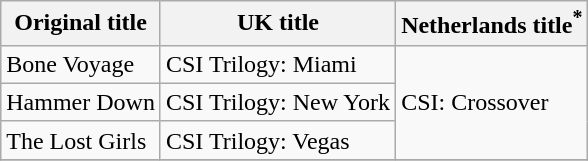<table class="wikitable" border="1">
<tr>
<th>Original title</th>
<th>UK title</th>
<th>Netherlands title<sup>*</sup></th>
</tr>
<tr>
<td>Bone Voyage</td>
<td>CSI Trilogy: Miami</td>
<td rowspan="3">CSI: Crossover</td>
</tr>
<tr>
<td>Hammer Down</td>
<td>CSI Trilogy: New York</td>
</tr>
<tr>
<td>The Lost Girls</td>
<td>CSI Trilogy: Vegas</td>
</tr>
<tr>
</tr>
</table>
